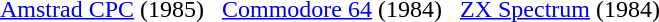<table style="margin:0 auto;" class="toccolours" align=center cellpadding=5>
<tr>
<td></td>
<td></td>
<td></td>
</tr>
<tr>
<td><a href='#'>Amstrad CPC</a> (1985)</td>
<td><a href='#'>Commodore 64</a> (1984)</td>
<td><a href='#'>ZX Spectrum</a> (1984)</td>
</tr>
</table>
